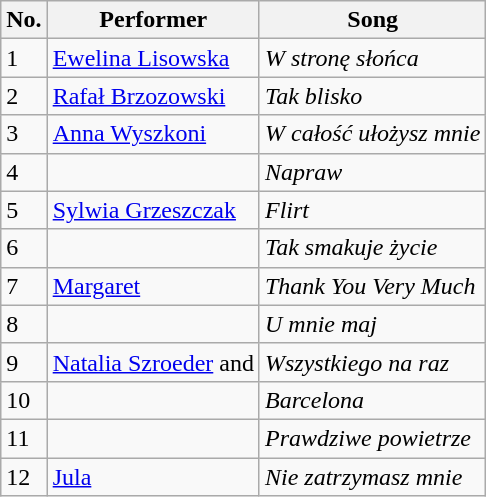<table class="wikitable">
<tr>
<th>No.</th>
<th>Performer</th>
<th>Song</th>
</tr>
<tr>
<td>1</td>
<td><a href='#'>Ewelina Lisowska</a></td>
<td><em>W stronę słońca</em></td>
</tr>
<tr>
<td>2</td>
<td><a href='#'>Rafał Brzozowski</a></td>
<td><em>Tak blisko</em></td>
</tr>
<tr>
<td>3</td>
<td><a href='#'>Anna Wyszkoni</a></td>
<td><em>W całość ułożysz mnie</em></td>
</tr>
<tr>
<td>4</td>
<td></td>
<td><em>Napraw</em></td>
</tr>
<tr>
<td>5</td>
<td><a href='#'>Sylwia Grzeszczak</a></td>
<td><em>Flirt</em></td>
</tr>
<tr>
<td>6</td>
<td></td>
<td><em>Tak smakuje życie</em></td>
</tr>
<tr>
<td>7</td>
<td><a href='#'>Margaret</a></td>
<td><em>Thank You Very Much</em></td>
</tr>
<tr>
<td>8</td>
<td></td>
<td><em>U mnie maj</em></td>
</tr>
<tr>
<td>9</td>
<td><a href='#'>Natalia Szroeder</a> and </td>
<td><em>Wszystkiego na raz</em></td>
</tr>
<tr>
<td>10</td>
<td></td>
<td><em>Barcelona</em></td>
</tr>
<tr>
<td>11</td>
<td></td>
<td><em>Prawdziwe powietrze</em></td>
</tr>
<tr>
<td>12</td>
<td><a href='#'>Jula</a></td>
<td><em>Nie zatrzymasz mnie</em></td>
</tr>
</table>
